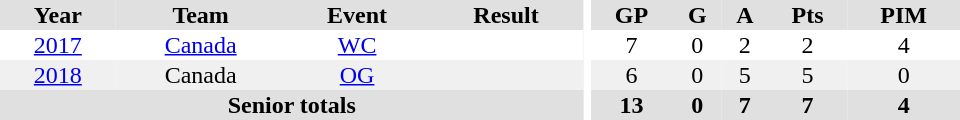<table border="0" cellpadding="1" cellspacing="0" ID="Table3" style="text-align:center; width:40em">
<tr ALIGN="center" bgcolor="#e0e0e0">
<th>Year</th>
<th>Team</th>
<th>Event</th>
<th>Result</th>
<th rowspan="99" bgcolor="#ffffff"></th>
<th>GP</th>
<th>G</th>
<th>A</th>
<th>Pts</th>
<th>PIM</th>
</tr>
<tr>
<td><a href='#'>2017</a></td>
<td><a href='#'>Canada</a></td>
<td><a href='#'>WC</a></td>
<td></td>
<td>7</td>
<td>0</td>
<td>2</td>
<td>2</td>
<td>4</td>
</tr>
<tr bgcolor="#f0f0f0">
<td><a href='#'>2018</a></td>
<td>Canada</td>
<td><a href='#'>OG</a></td>
<td></td>
<td>6</td>
<td>0</td>
<td>5</td>
<td>5</td>
<td>0</td>
</tr>
<tr bgcolor="#e0e0e0">
<th colspan="4">Senior totals</th>
<th>13</th>
<th>0</th>
<th>7</th>
<th>7</th>
<th>4</th>
</tr>
</table>
